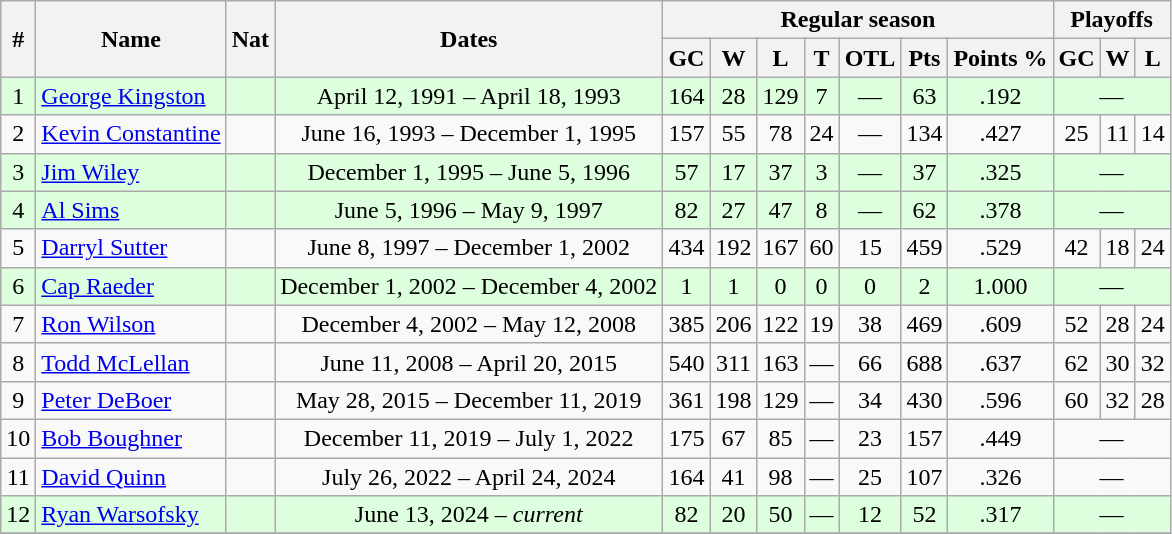<table class="wikitable" style="text-align:center;">
<tr>
<th rowspan="2">#</th>
<th rowspan="2">Name</th>
<th rowspan="2">Nat</th>
<th rowspan="2">Dates</th>
<th colspan="7">Regular season</th>
<th colspan="3">Playoffs</th>
</tr>
<tr>
<th>GC</th>
<th>W</th>
<th>L</th>
<th>T</th>
<th>OTL</th>
<th>Pts</th>
<th>Points %</th>
<th>GC</th>
<th>W</th>
<th>L</th>
</tr>
<tr style="background-color:#dfd">
<td>1</td>
<td style="text-align:left;"><a href='#'>George Kingston</a></td>
<td></td>
<td>April 12, 1991 – April 18, 1993</td>
<td>164</td>
<td>28</td>
<td>129</td>
<td>7</td>
<td>—</td>
<td>63</td>
<td>.192</td>
<td colspan="3">—</td>
</tr>
<tr>
<td>2</td>
<td style="text-align:left;"><a href='#'>Kevin Constantine</a></td>
<td></td>
<td>June 16, 1993 – December 1, 1995</td>
<td>157</td>
<td>55</td>
<td>78</td>
<td>24</td>
<td>—</td>
<td>134</td>
<td>.427</td>
<td>25</td>
<td>11</td>
<td>14</td>
</tr>
<tr style="background-color:#dfd">
<td>3</td>
<td style="text-align:left;"><a href='#'>Jim Wiley</a></td>
<td></td>
<td>December 1, 1995 – June 5, 1996</td>
<td>57</td>
<td>17</td>
<td>37</td>
<td>3</td>
<td>—</td>
<td>37</td>
<td>.325</td>
<td colspan="3">—</td>
</tr>
<tr style="background-color:#dfd">
<td>4</td>
<td style="text-align:left;"><a href='#'>Al Sims</a></td>
<td></td>
<td>June 5, 1996 – May 9, 1997</td>
<td>82</td>
<td>27</td>
<td>47</td>
<td>8</td>
<td>—</td>
<td>62</td>
<td>.378</td>
<td colspan="3">—</td>
</tr>
<tr>
<td>5</td>
<td style="text-align:left;"><a href='#'>Darryl Sutter</a></td>
<td></td>
<td>June 8, 1997 – December 1, 2002</td>
<td>434</td>
<td>192</td>
<td>167</td>
<td>60</td>
<td>15</td>
<td>459</td>
<td>.529</td>
<td>42</td>
<td>18</td>
<td>24</td>
</tr>
<tr style="background-color:#dfd">
<td>6</td>
<td style="text-align:left;"><a href='#'>Cap Raeder</a></td>
<td></td>
<td>December 1, 2002 – December 4, 2002</td>
<td>1</td>
<td>1</td>
<td>0</td>
<td>0</td>
<td>0</td>
<td>2</td>
<td>1.000</td>
<td colspan="3">—</td>
</tr>
<tr>
<td>7</td>
<td style="text-align:left;"><a href='#'>Ron Wilson</a></td>
<td></td>
<td>December 4, 2002 – May 12, 2008</td>
<td>385</td>
<td>206</td>
<td>122</td>
<td>19</td>
<td>38</td>
<td>469</td>
<td>.609</td>
<td>52</td>
<td>28</td>
<td>24</td>
</tr>
<tr>
<td>8</td>
<td style="text-align:left;"><a href='#'>Todd McLellan</a></td>
<td></td>
<td>June 11, 2008 – April 20, 2015</td>
<td>540</td>
<td>311</td>
<td>163</td>
<td>—</td>
<td>66</td>
<td>688</td>
<td>.637</td>
<td>62</td>
<td>30</td>
<td>32</td>
</tr>
<tr>
<td>9</td>
<td style="text-align:left;"><a href='#'>Peter DeBoer</a></td>
<td></td>
<td>May 28, 2015 – December 11, 2019</td>
<td>361</td>
<td>198</td>
<td>129</td>
<td>—</td>
<td>34</td>
<td>430</td>
<td>.596</td>
<td>60</td>
<td>32</td>
<td>28</td>
</tr>
<tr>
<td>10</td>
<td style="text-align:left;"><a href='#'>Bob Boughner</a></td>
<td></td>
<td>December 11, 2019 – July 1, 2022</td>
<td>175</td>
<td>67</td>
<td>85</td>
<td>—</td>
<td>23</td>
<td>157</td>
<td>.449</td>
<td colspan="3">—</td>
</tr>
<tr>
<td>11</td>
<td style="text-align:left;"><a href='#'>David Quinn</a></td>
<td></td>
<td>July 26, 2022 – April 24, 2024</td>
<td>164</td>
<td>41</td>
<td>98</td>
<td>—</td>
<td>25</td>
<td>107</td>
<td>.326</td>
<td colspan="3">—</td>
</tr>
<tr style="background-color:#dfd">
<td>12</td>
<td style="text-align:left;"><a href='#'>Ryan Warsofsky</a></td>
<td></td>
<td>June 13, 2024 – <em>current</em></td>
<td>82</td>
<td>20</td>
<td>50</td>
<td>—</td>
<td>12</td>
<td>52</td>
<td>.317</td>
<td colspan="3">—</td>
</tr>
<tr>
</tr>
</table>
